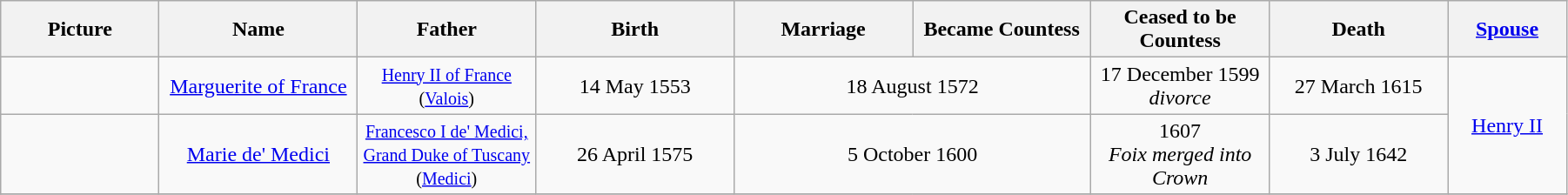<table width=95% class="wikitable">
<tr>
<th width = "8%">Picture</th>
<th width = "10%">Name</th>
<th width = "9%">Father</th>
<th width = "10%">Birth</th>
<th width = "9%">Marriage</th>
<th width = "9%">Became Countess</th>
<th width = "9%">Ceased to be Countess</th>
<th width = "9%">Death</th>
<th width = "6%"><a href='#'>Spouse</a></th>
</tr>
<tr>
<td align="center"></td>
<td align="center"><a href='#'>Marguerite of France</a></td>
<td align="center"><small><a href='#'>Henry II of France</a><br>(<a href='#'>Valois</a>)</small></td>
<td align="center">14 May 1553</td>
<td align="center" colspan="2">18 August 1572</td>
<td align="center">17 December 1599<br><em>divorce</em></td>
<td align="center">27 March 1615</td>
<td align="center" rowspan="2"><a href='#'>Henry II</a></td>
</tr>
<tr>
<td align="center"></td>
<td align="center"><a href='#'>Marie de' Medici</a></td>
<td align="center"><small><a href='#'>Francesco I de' Medici, Grand Duke of Tuscany</a><br> (<a href='#'>Medici</a>)</small></td>
<td align="center">26 April 1575</td>
<td align="center" colspan="2">5 October 1600</td>
<td align="center">1607<br><em>Foix merged into Crown</em></td>
<td align="center">3 July 1642</td>
</tr>
<tr>
</tr>
</table>
